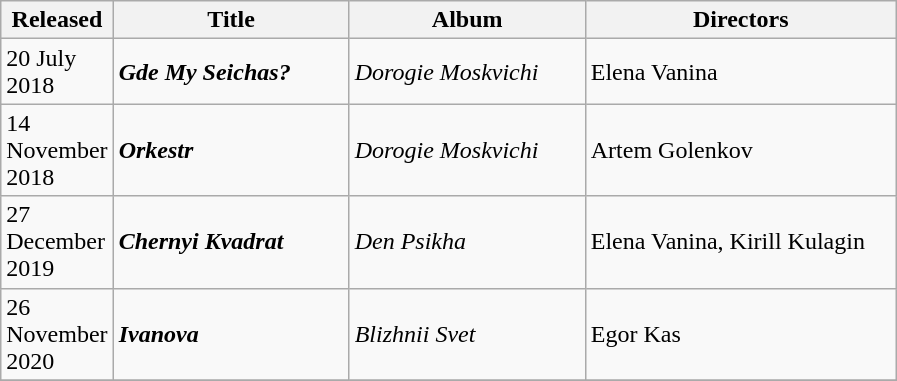<table class="wikitable">
<tr>
<th style="width:50px;">Released</th>
<th style="width:150px;">Title</th>
<th style="width:150px;">Album</th>
<th style="width:200px;">Directors</th>
</tr>
<tr>
<td>20 July 2018</td>
<td><strong><em>Gde My Seichas?</em></strong></td>
<td><em>Dorogie Moskvichi</em></td>
<td>Elena Vanina</td>
</tr>
<tr>
<td>14 November 2018</td>
<td><strong><em>Orkestr</em></strong></td>
<td><em>Dorogie Moskvichi</em></td>
<td>Artem Golenkov</td>
</tr>
<tr>
<td>27 December 2019</td>
<td><strong><em>Chernyi Kvadrat</em></strong></td>
<td><em>Den Psikha</em></td>
<td>Elena Vanina, Kirill Kulagin</td>
</tr>
<tr>
<td>26 November 2020</td>
<td><strong><em>Ivanova</em></strong></td>
<td><em>Blizhnii Svet</em></td>
<td>Egor Kas</td>
</tr>
<tr>
</tr>
</table>
